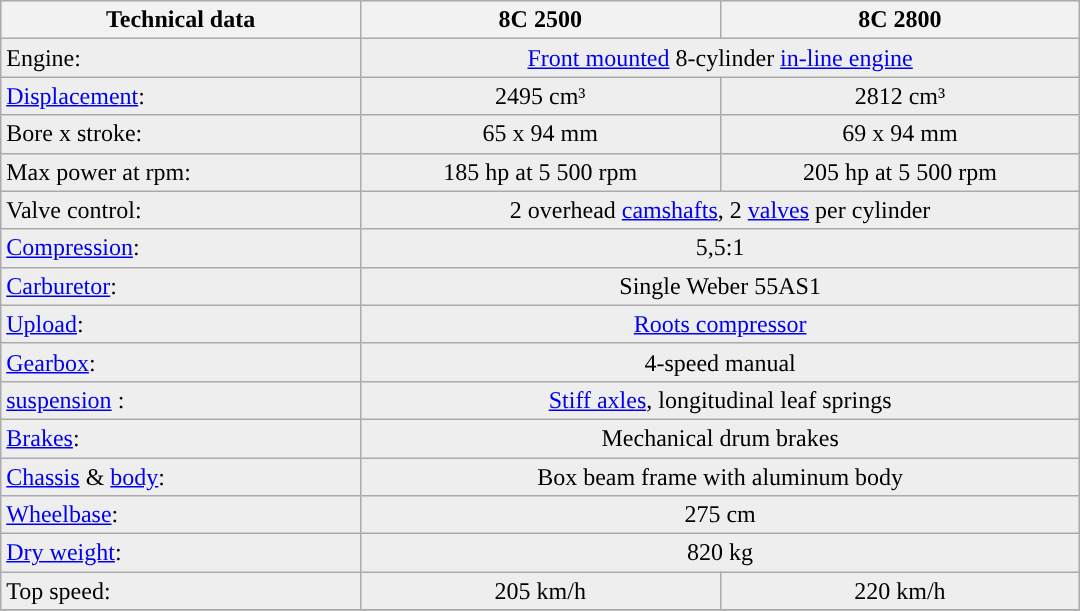<table class="prettytable">
<tr ---- bgcolor="#DDDDDD">
<th width="20%">Technical data</th>
<th width="20%">8C 2500</th>
<th width="20%">8C 2800</th>
</tr>
<tr ---- bgcolor="#EEEEEE">
<td>Engine: </td>
<td colspan="2" align="center"><a href='#'>Front mounted</a> 8-cylinder <a href='#'>in-line engine</a></td>
</tr>
<tr ---- bgcolor="#EEEEEE">
<td><a href='#'>Displacement</a>: </td>
<td align="center">2495 cm³</td>
<td align="center">2812 cm³</td>
</tr>
<tr ---- bgcolor="#EEEEEE">
<td>Bore x stroke: </td>
<td align="center">65 x 94 mm</td>
<td align="center">69 x 94 mm</td>
</tr>
<tr ---- bgcolor="#EEEEEE">
<td>Max power at rpm: </td>
<td align="center">185 hp at 5 500 rpm</td>
<td align="center">205 hp at 5 500 rpm</td>
</tr>
<tr ---- bgcolor="#EEEEEE">
<td>Valve control: </td>
<td colspan="2" align="center">2 overhead <a href='#'>camshafts</a>, 2 <a href='#'>valves</a> per cylinder</td>
</tr>
<tr ---- bgcolor="#EEEEEE">
<td><a href='#'>Compression</a>: </td>
<td colspan="2" align="center">5,5:1</td>
</tr>
<tr ---- bgcolor="#EEEEEE">
<td><a href='#'>Carburetor</a>: </td>
<td colspan="2" align="center">Single Weber 55AS1</td>
</tr>
<tr ---- bgcolor="#EEEEEE">
<td><a href='#'>Upload</a>: </td>
<td colspan="2" align="center"><a href='#'>Roots compressor</a></td>
</tr>
<tr ---- bgcolor="#EEEEEE">
<td><a href='#'>Gearbox</a>: </td>
<td colspan="2" align="center">4-speed manual</td>
</tr>
<tr ---- bgcolor="#EEEEEE">
<td><a href='#'>suspension</a>  : </td>
<td colspan="2" align="center"><a href='#'>Stiff axles</a>, longitudinal leaf springs</td>
</tr>
<tr ---- bgcolor="#EEEEEE">
<td><a href='#'>Brakes</a>: </td>
<td colspan="5" align="center">Mechanical drum brakes</td>
</tr>
<tr ---- bgcolor="#EEEEEE">
<td><a href='#'>Chassis</a> & <a href='#'>body</a>: </td>
<td colspan="2" align="center">Box beam frame with aluminum body</td>
</tr>
<tr ---- bgcolor="#EEEEEE">
<td><a href='#'>Wheelbase</a>: </td>
<td colspan="2" align="center">275 cm</td>
</tr>
<tr ---- bgcolor="#EEEEEE">
<td><a href='#'>Dry weight</a>: </td>
<td colspan="2" align="center">820 kg</td>
</tr>
<tr ---- bgcolor="#EEEEEE">
<td>Top speed: </td>
<td align="center">205 km/h</td>
<td align="center">220 km/h</td>
</tr>
<tr ---- bgcolor="#EEEEEE">
</tr>
</table>
